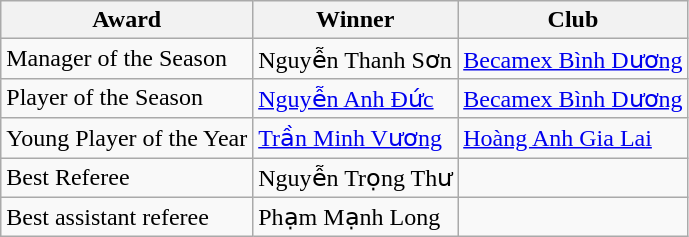<table class="wikitable">
<tr>
<th>Award</th>
<th>Winner</th>
<th>Club</th>
</tr>
<tr>
<td>Manager of the Season</td>
<td> Nguyễn Thanh Sơn</td>
<td><a href='#'>Becamex Bình Dương</a></td>
</tr>
<tr>
<td>Player of the Season</td>
<td> <a href='#'>Nguyễn Anh Đức</a></td>
<td><a href='#'>Becamex Bình Dương</a></td>
</tr>
<tr>
<td>Young Player of the Year</td>
<td> <a href='#'>Trần Minh Vương</a></td>
<td><a href='#'>Hoàng Anh Gia Lai</a></td>
</tr>
<tr>
<td>Best Referee</td>
<td> Nguyễn Trọng Thư</td>
<td></td>
</tr>
<tr>
<td>Best assistant referee</td>
<td> Phạm Mạnh Long</td>
<td></td>
</tr>
</table>
